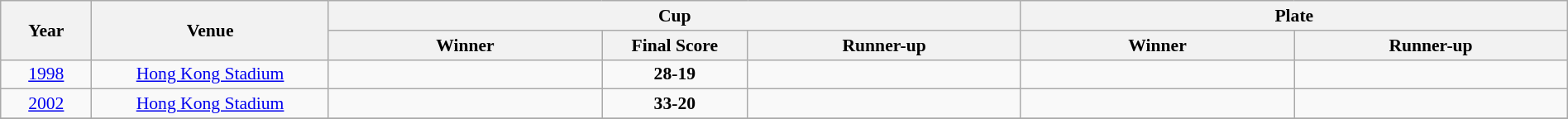<table class="wikitable" style="font-size:90%; width: 100%; text-align: center;">
<tr>
<th rowspan=2 width=5%>Year</th>
<th rowspan=2 width=13%>Venue</th>
<th colspan=3>Cup</th>
<th colspan=2>Plate</th>
</tr>
<tr>
<th width=15%>Winner</th>
<th width=8%>Final Score</th>
<th width=15%>Runner-up</th>
<th width=15%>Winner</th>
<th width=15%>Runner-up</th>
</tr>
<tr>
<td><a href='#'>1998</a></td>
<td><a href='#'>Hong Kong Stadium</a></td>
<td><strong></strong></td>
<td><strong>28-19</strong></td>
<td></td>
<td></td>
<td></td>
</tr>
<tr>
<td><a href='#'>2002</a></td>
<td><a href='#'>Hong Kong Stadium</a></td>
<td><strong></strong></td>
<td><strong>33-20</strong></td>
<td></td>
<td></td>
<td></td>
</tr>
<tr>
</tr>
</table>
